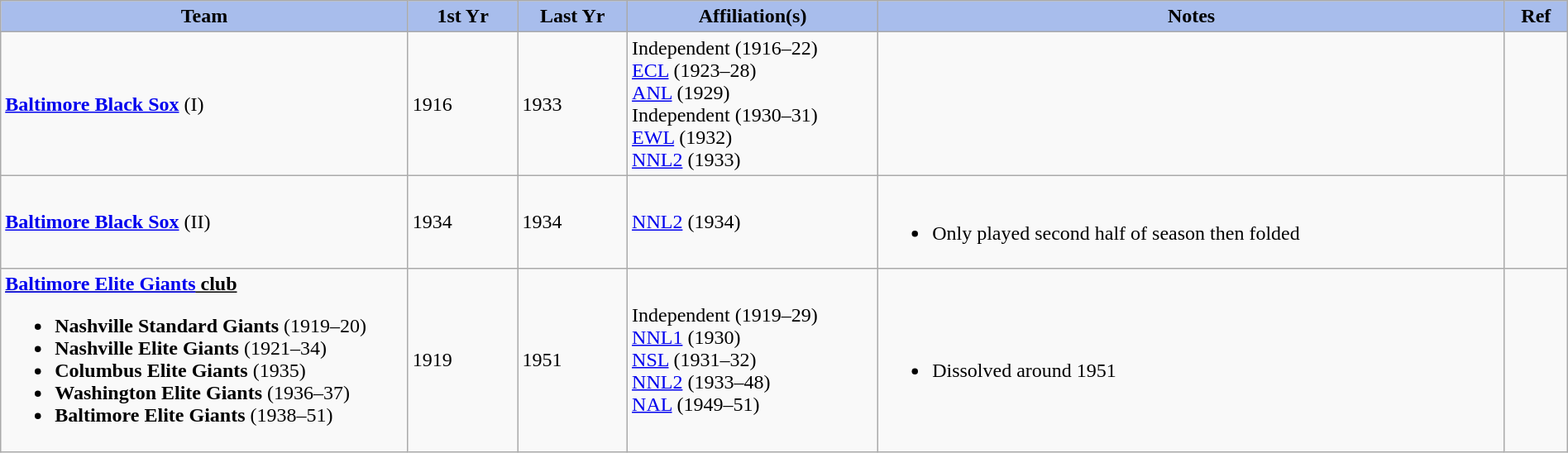<table class="wikitable" style="width: 100%">
<tr>
<th style="background:#a8bdec; width:26%;">Team</th>
<th style="width:7%; background:#a8bdec;">1st Yr</th>
<th style="width:7%; background:#a8bdec;">Last Yr</th>
<th style="width:16%; background:#a8bdec;">Affiliation(s)</th>
<th style="width:40%; background:#a8bdec;">Notes</th>
<th style="width:4%; background:#a8bdec;">Ref</th>
</tr>
<tr>
<td><strong><a href='#'>Baltimore Black Sox</a></strong> (I)</td>
<td>1916</td>
<td>1933</td>
<td>Independent (1916–22)<br><a href='#'>ECL</a> (1923–28)<br><a href='#'>ANL</a> (1929)<br>Independent (1930–31)<br><a href='#'>EWL</a> (1932)<br><a href='#'>NNL2</a> (1933)</td>
<td></td>
<td></td>
</tr>
<tr>
<td><strong><a href='#'>Baltimore Black Sox</a></strong> (II)</td>
<td>1934</td>
<td>1934</td>
<td><a href='#'>NNL2</a> (1934)</td>
<td><br><ul><li>Only played second half of season then folded</li></ul></td>
<td></td>
</tr>
<tr id="Baltimore Elite Giants">
<td><u><strong><a href='#'>Baltimore Elite Giants</a> club</strong></u><br><ul><li><strong>Nashville Standard Giants</strong> (1919–20)</li><li><strong>Nashville Elite Giants</strong> (1921–34)</li><li><strong>Columbus Elite Giants</strong> (1935)</li><li><strong>Washington Elite Giants</strong> (1936–37)</li><li><strong>Baltimore Elite Giants</strong> (1938–51)</li></ul></td>
<td>1919</td>
<td>1951</td>
<td>Independent (1919–29)<br><a href='#'>NNL1</a> (1930)<br><a href='#'>NSL</a> (1931–32)<br><a href='#'>NNL2</a> (1933–48)<br><a href='#'>NAL</a> (1949–51)</td>
<td><br><ul><li>Dissolved around 1951</li></ul></td>
<td></td>
</tr>
</table>
